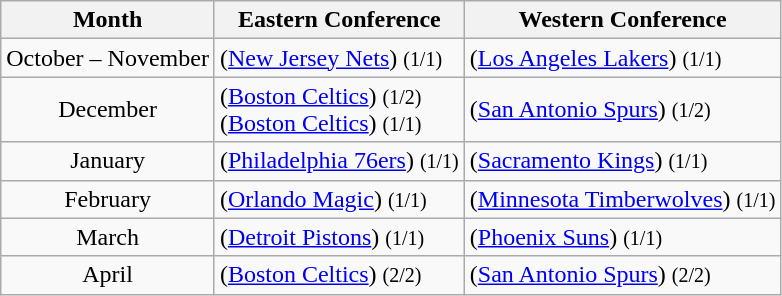<table class="wikitable sortable">
<tr>
<th>Month</th>
<th>Eastern Conference</th>
<th>Western Conference</th>
</tr>
<tr>
<td align=center>October – November</td>
<td> (<a href='#'>New Jersey Nets</a>) <small>(1/1)</small></td>
<td> (<a href='#'>Los Angeles Lakers</a>) <small>(1/1)</small></td>
</tr>
<tr>
<td align=center>December</td>
<td> (<a href='#'>Boston Celtics</a>) <small>(1/2)</small><br> (<a href='#'>Boston Celtics</a>) <small>(1/1)</small></td>
<td> (<a href='#'>San Antonio Spurs</a>) <small>(1/2)</small></td>
</tr>
<tr>
<td align=center>January</td>
<td> (<a href='#'>Philadelphia 76ers</a>) <small>(1/1)</small></td>
<td> (<a href='#'>Sacramento Kings</a>) <small>(1/1)</small></td>
</tr>
<tr>
<td align=center>February</td>
<td> (<a href='#'>Orlando Magic</a>) <small>(1/1)</small></td>
<td> (<a href='#'>Minnesota Timberwolves</a>) <small>(1/1)</small></td>
</tr>
<tr>
<td align=center>March</td>
<td> (<a href='#'>Detroit Pistons</a>) <small>(1/1)</small></td>
<td> (<a href='#'>Phoenix Suns</a>) <small>(1/1)</small></td>
</tr>
<tr>
<td align=center>April</td>
<td> (<a href='#'>Boston Celtics</a>) <small>(2/2)</small></td>
<td> (<a href='#'>San Antonio Spurs</a>) <small>(2/2)</small></td>
</tr>
</table>
